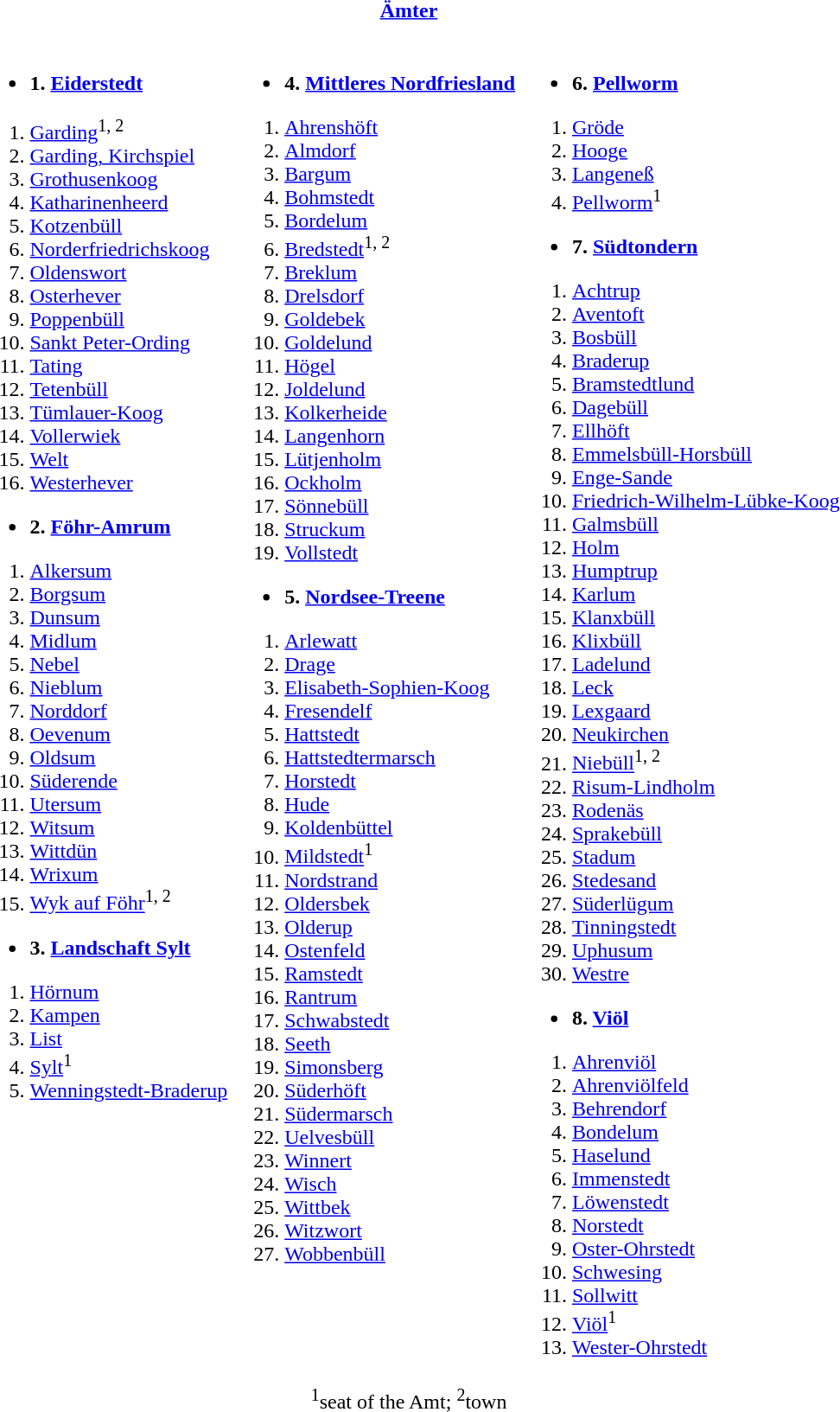<table>
<tr>
<th colspan=3><a href='#'>Ämter</a></th>
</tr>
<tr valign=top>
<td><br><ul><li><strong>1. <a href='#'>Eiderstedt</a></strong></li></ul><ol><li><a href='#'>Garding</a><sup>1, 2</sup></li><li><a href='#'>Garding, Kirchspiel</a></li><li><a href='#'>Grothusenkoog</a></li><li><a href='#'>Katharinenheerd</a></li><li><a href='#'>Kotzenbüll</a></li><li><a href='#'>Norderfriedrichskoog</a></li><li><a href='#'>Oldenswort</a></li><li><a href='#'>Osterhever</a></li><li><a href='#'>Poppenbüll</a></li><li><a href='#'>Sankt Peter-Ording</a></li><li><a href='#'>Tating</a></li><li><a href='#'>Tetenbüll</a></li><li><a href='#'>Tümlauer-Koog</a></li><li><a href='#'>Vollerwiek</a></li><li><a href='#'>Welt</a></li><li><a href='#'>Westerhever</a></li></ol><ul><li><strong>2. <a href='#'>Föhr-Amrum</a></strong></li></ul><ol><li><a href='#'>Alkersum</a></li><li><a href='#'>Borgsum</a></li><li><a href='#'>Dunsum</a></li><li><a href='#'>Midlum</a></li><li><a href='#'>Nebel</a></li><li><a href='#'>Nieblum</a></li><li><a href='#'>Norddorf</a></li><li><a href='#'>Oevenum</a></li><li><a href='#'>Oldsum</a></li><li><a href='#'>Süderende</a></li><li><a href='#'>Utersum</a></li><li><a href='#'>Witsum</a></li><li><a href='#'>Wittdün</a></li><li><a href='#'>Wrixum</a></li><li><a href='#'>Wyk auf Föhr</a><sup>1, 2</sup></li></ol><ul><li><strong>3. <a href='#'>Landschaft Sylt</a></strong></li></ul><ol><li><a href='#'>Hörnum</a></li><li><a href='#'>Kampen</a></li><li><a href='#'>List</a></li><li><a href='#'>Sylt</a><sup>1</sup></li><li><a href='#'>Wenningstedt-Braderup</a></li></ol></td>
<td><br><ul><li><strong>4. <a href='#'>Mittleres Nordfriesland</a></strong></li></ul><ol><li><a href='#'>Ahrenshöft</a></li><li><a href='#'>Almdorf</a></li><li><a href='#'>Bargum</a></li><li><a href='#'>Bohmstedt</a></li><li><a href='#'>Bordelum</a></li><li><a href='#'>Bredstedt</a><sup>1, 2</sup></li><li><a href='#'>Breklum</a></li><li><a href='#'>Drelsdorf</a></li><li><a href='#'>Goldebek</a></li><li><a href='#'>Goldelund</a></li><li><a href='#'>Högel</a></li><li><a href='#'>Joldelund</a></li><li><a href='#'>Kolkerheide</a></li><li><a href='#'>Langenhorn</a></li><li><a href='#'>Lütjenholm</a></li><li><a href='#'>Ockholm</a></li><li><a href='#'>Sönnebüll</a></li><li><a href='#'>Struckum</a></li><li><a href='#'>Vollstedt</a></li></ol><ul><li><strong>5. <a href='#'>Nordsee-Treene</a></strong></li></ul><ol><li><a href='#'>Arlewatt</a></li><li><a href='#'>Drage</a></li><li><a href='#'>Elisabeth-Sophien-Koog</a></li><li><a href='#'>Fresendelf</a></li><li><a href='#'>Hattstedt</a></li><li><a href='#'>Hattstedtermarsch</a></li><li><a href='#'>Horstedt</a></li><li><a href='#'>Hude</a></li><li><a href='#'>Koldenbüttel</a></li><li><a href='#'>Mildstedt</a><sup>1</sup></li><li><a href='#'>Nordstrand</a></li><li><a href='#'>Oldersbek</a></li><li><a href='#'>Olderup</a></li><li><a href='#'>Ostenfeld</a></li><li><a href='#'>Ramstedt</a></li><li><a href='#'>Rantrum</a></li><li><a href='#'>Schwabstedt</a></li><li><a href='#'>Seeth</a></li><li><a href='#'>Simonsberg</a></li><li><a href='#'>Süderhöft</a></li><li><a href='#'>Südermarsch</a></li><li><a href='#'>Uelvesbüll</a></li><li><a href='#'>Winnert</a></li><li><a href='#'>Wisch</a></li><li><a href='#'>Wittbek</a></li><li><a href='#'>Witzwort</a></li><li><a href='#'>Wobbenbüll</a></li></ol></td>
<td><br><ul><li><strong>6. <a href='#'>Pellworm</a></strong></li></ul><ol><li><a href='#'>Gröde</a></li><li><a href='#'>Hooge</a></li><li><a href='#'>Langeneß</a></li><li><a href='#'>Pellworm</a><sup>1</sup></li></ol><ul><li><strong>7. <a href='#'>Südtondern</a></strong></li></ul><ol><li><a href='#'>Achtrup</a></li><li><a href='#'>Aventoft</a></li><li><a href='#'>Bosbüll</a></li><li><a href='#'>Braderup</a></li><li><a href='#'>Bramstedtlund</a></li><li><a href='#'>Dagebüll</a></li><li><a href='#'>Ellhöft</a></li><li><a href='#'>Emmelsbüll-Horsbüll</a></li><li><a href='#'>Enge-Sande</a></li><li><a href='#'>Friedrich-Wilhelm-Lübke-Koog</a></li><li><a href='#'>Galmsbüll</a></li><li><a href='#'>Holm</a></li><li><a href='#'>Humptrup</a></li><li><a href='#'>Karlum</a></li><li><a href='#'>Klanxbüll</a></li><li><a href='#'>Klixbüll</a></li><li><a href='#'>Ladelund</a></li><li><a href='#'>Leck</a></li><li><a href='#'>Lexgaard</a></li><li><a href='#'>Neukirchen</a></li><li><a href='#'>Niebüll</a><sup>1, 2</sup></li><li><a href='#'>Risum-Lindholm</a></li><li><a href='#'>Rodenäs</a></li><li><a href='#'>Sprakebüll</a></li><li><a href='#'>Stadum</a></li><li><a href='#'>Stedesand</a></li><li><a href='#'>Süderlügum</a></li><li><a href='#'>Tinningstedt</a></li><li><a href='#'>Uphusum</a></li><li><a href='#'>Westre</a></li></ol><ul><li><strong>8. <a href='#'>Viöl</a></strong></li></ul><ol><li><a href='#'>Ahrenviöl</a></li><li><a href='#'>Ahrenviölfeld</a></li><li><a href='#'>Behrendorf</a></li><li><a href='#'>Bondelum</a></li><li><a href='#'>Haselund</a></li><li><a href='#'>Immenstedt</a></li><li><a href='#'>Löwenstedt</a></li><li><a href='#'>Norstedt</a></li><li><a href='#'>Oster-Ohrstedt</a></li><li><a href='#'>Schwesing</a></li><li><a href='#'>Sollwitt</a></li><li><a href='#'>Viöl</a><sup>1</sup></li><li><a href='#'>Wester-Ohrstedt</a></li></ol></td>
</tr>
<tr>
<td colspan=3 align=center><sup>1</sup>seat of the Amt; <sup>2</sup>town</td>
</tr>
</table>
